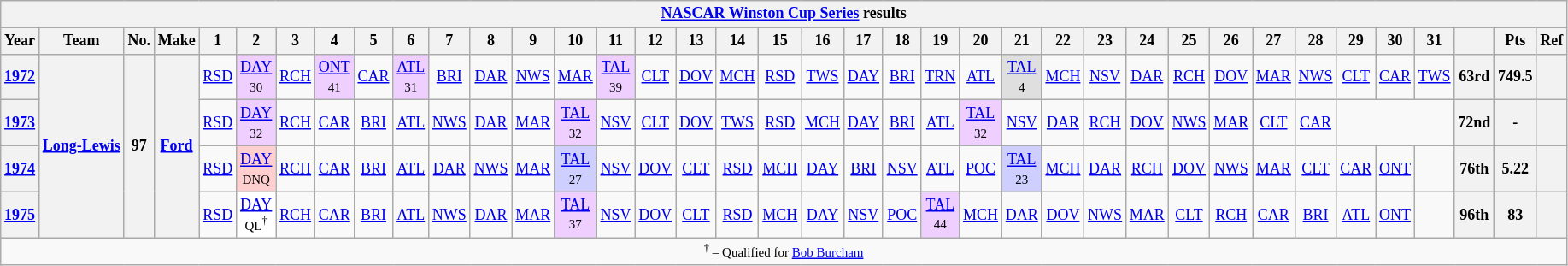<table class="wikitable" style="text-align:center; font-size:75%">
<tr>
<th colspan=45><a href='#'>NASCAR Winston Cup Series</a> results</th>
</tr>
<tr>
<th>Year</th>
<th>Team</th>
<th>No.</th>
<th>Make</th>
<th>1</th>
<th>2</th>
<th>3</th>
<th>4</th>
<th>5</th>
<th>6</th>
<th>7</th>
<th>8</th>
<th>9</th>
<th>10</th>
<th>11</th>
<th>12</th>
<th>13</th>
<th>14</th>
<th>15</th>
<th>16</th>
<th>17</th>
<th>18</th>
<th>19</th>
<th>20</th>
<th>21</th>
<th>22</th>
<th>23</th>
<th>24</th>
<th>25</th>
<th>26</th>
<th>27</th>
<th>28</th>
<th>29</th>
<th>30</th>
<th>31</th>
<th></th>
<th>Pts</th>
<th>Ref</th>
</tr>
<tr>
<th><a href='#'>1972</a></th>
<th rowspan=4><a href='#'>Long-Lewis</a></th>
<th rowspan=4>97</th>
<th rowspan=4><a href='#'>Ford</a></th>
<td><a href='#'>RSD</a></td>
<td style="background:#EFCFFF;"><a href='#'>DAY</a><br><small>30</small></td>
<td><a href='#'>RCH</a></td>
<td style="background:#EFCFFF;"><a href='#'>ONT</a><br><small>41</small></td>
<td><a href='#'>CAR</a></td>
<td style="background:#EFCFFF;"><a href='#'>ATL</a><br><small>31</small></td>
<td><a href='#'>BRI</a></td>
<td><a href='#'>DAR</a></td>
<td><a href='#'>NWS</a></td>
<td><a href='#'>MAR</a></td>
<td style="background:#EFCFFF;"><a href='#'>TAL</a><br><small>39</small></td>
<td><a href='#'>CLT</a></td>
<td><a href='#'>DOV</a></td>
<td><a href='#'>MCH</a></td>
<td><a href='#'>RSD</a></td>
<td><a href='#'>TWS</a></td>
<td><a href='#'>DAY</a></td>
<td><a href='#'>BRI</a></td>
<td><a href='#'>TRN</a></td>
<td><a href='#'>ATL</a></td>
<td style="background:#DFDFDF;"><a href='#'>TAL</a><br><small>4</small></td>
<td><a href='#'>MCH</a></td>
<td><a href='#'>NSV</a></td>
<td><a href='#'>DAR</a></td>
<td><a href='#'>RCH</a></td>
<td><a href='#'>DOV</a></td>
<td><a href='#'>MAR</a></td>
<td><a href='#'>NWS</a></td>
<td><a href='#'>CLT</a></td>
<td><a href='#'>CAR</a></td>
<td><a href='#'>TWS</a></td>
<th>63rd</th>
<th>749.5</th>
<th></th>
</tr>
<tr>
<th><a href='#'>1973</a></th>
<td><a href='#'>RSD</a></td>
<td style="background:#EFCFFF;"><a href='#'>DAY</a><br><small>32</small></td>
<td><a href='#'>RCH</a></td>
<td><a href='#'>CAR</a></td>
<td><a href='#'>BRI</a></td>
<td><a href='#'>ATL</a></td>
<td><a href='#'>NWS</a></td>
<td><a href='#'>DAR</a></td>
<td><a href='#'>MAR</a></td>
<td style="background:#EFCFFF;"><a href='#'>TAL</a><br><small>32</small></td>
<td><a href='#'>NSV</a></td>
<td><a href='#'>CLT</a></td>
<td><a href='#'>DOV</a></td>
<td><a href='#'>TWS</a></td>
<td><a href='#'>RSD</a></td>
<td><a href='#'>MCH</a></td>
<td><a href='#'>DAY</a></td>
<td><a href='#'>BRI</a></td>
<td><a href='#'>ATL</a></td>
<td style="background:#EFCFFF;"><a href='#'>TAL</a><br><small>32</small></td>
<td><a href='#'>NSV</a></td>
<td><a href='#'>DAR</a></td>
<td><a href='#'>RCH</a></td>
<td><a href='#'>DOV</a></td>
<td><a href='#'>NWS</a></td>
<td><a href='#'>MAR</a></td>
<td><a href='#'>CLT</a></td>
<td><a href='#'>CAR</a></td>
<td colspan=3></td>
<th>72nd</th>
<th>-</th>
<th></th>
</tr>
<tr>
<th><a href='#'>1974</a></th>
<td><a href='#'>RSD</a></td>
<td style="background:#FFCFCF;"><a href='#'>DAY</a><br><small>DNQ</small></td>
<td><a href='#'>RCH</a></td>
<td><a href='#'>CAR</a></td>
<td><a href='#'>BRI</a></td>
<td><a href='#'>ATL</a></td>
<td><a href='#'>DAR</a></td>
<td><a href='#'>NWS</a></td>
<td><a href='#'>MAR</a></td>
<td style="background:#CFCFFF;"><a href='#'>TAL</a><br><small>27</small></td>
<td><a href='#'>NSV</a></td>
<td><a href='#'>DOV</a></td>
<td><a href='#'>CLT</a></td>
<td><a href='#'>RSD</a></td>
<td><a href='#'>MCH</a></td>
<td><a href='#'>DAY</a></td>
<td><a href='#'>BRI</a></td>
<td><a href='#'>NSV</a></td>
<td><a href='#'>ATL</a></td>
<td><a href='#'>POC</a></td>
<td style="background:#CFCFFF;"><a href='#'>TAL</a><br><small>23</small></td>
<td><a href='#'>MCH</a></td>
<td><a href='#'>DAR</a></td>
<td><a href='#'>RCH</a></td>
<td><a href='#'>DOV</a></td>
<td><a href='#'>NWS</a></td>
<td><a href='#'>MAR</a></td>
<td><a href='#'>CLT</a></td>
<td><a href='#'>CAR</a></td>
<td><a href='#'>ONT</a></td>
<td></td>
<th>76th</th>
<th>5.22</th>
<th></th>
</tr>
<tr>
<th><a href='#'>1975</a></th>
<td><a href='#'>RSD</a></td>
<td style="background:#FFFFFF;"><a href='#'>DAY</a><br><small>QL<sup>†</sup></small></td>
<td><a href='#'>RCH</a></td>
<td><a href='#'>CAR</a></td>
<td><a href='#'>BRI</a></td>
<td><a href='#'>ATL</a></td>
<td><a href='#'>NWS</a></td>
<td><a href='#'>DAR</a></td>
<td><a href='#'>MAR</a></td>
<td style="background:#EFCFFF;"><a href='#'>TAL</a><br><small>37</small></td>
<td><a href='#'>NSV</a></td>
<td><a href='#'>DOV</a></td>
<td><a href='#'>CLT</a></td>
<td><a href='#'>RSD</a></td>
<td><a href='#'>MCH</a></td>
<td><a href='#'>DAY</a></td>
<td><a href='#'>NSV</a></td>
<td><a href='#'>POC</a></td>
<td style="background:#EFCFFF;"><a href='#'>TAL</a><br><small>44</small></td>
<td><a href='#'>MCH</a></td>
<td><a href='#'>DAR</a></td>
<td><a href='#'>DOV</a></td>
<td><a href='#'>NWS</a></td>
<td><a href='#'>MAR</a></td>
<td><a href='#'>CLT</a></td>
<td><a href='#'>RCH</a></td>
<td><a href='#'>CAR</a></td>
<td><a href='#'>BRI</a></td>
<td><a href='#'>ATL</a></td>
<td><a href='#'>ONT</a></td>
<td></td>
<th>96th</th>
<th>83</th>
<th></th>
</tr>
<tr>
<td colspan=38><small><sup>†</sup> – Qualified for <a href='#'>Bob Burcham</a></small></td>
</tr>
</table>
